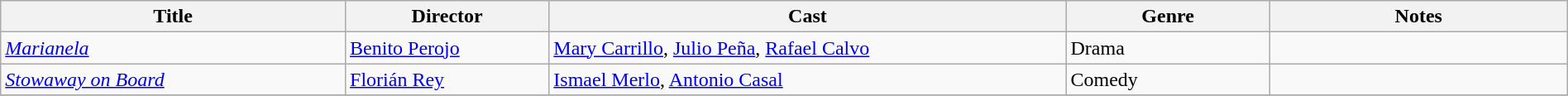<table class="wikitable" style="width:100%;">
<tr>
<th style="width:22%;">Title</th>
<th style="width:13%;">Director</th>
<th style="width:33%;">Cast</th>
<th style="width:13%;">Genre</th>
<th style="width:19%;">Notes</th>
</tr>
<tr>
<td><em><a href='#'>Marianela</a></em></td>
<td><a href='#'>Benito Perojo</a></td>
<td><a href='#'>Mary Carrillo</a>, <a href='#'>Julio Peña</a>, <a href='#'>Rafael Calvo</a></td>
<td>Drama</td>
<td></td>
</tr>
<tr>
<td><em><a href='#'>Stowaway on Board</a></em></td>
<td><a href='#'>Florián Rey</a></td>
<td><a href='#'>Ismael Merlo</a>, <a href='#'>Antonio Casal</a></td>
<td>Comedy</td>
<td></td>
</tr>
<tr>
</tr>
</table>
